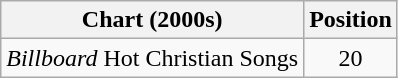<table class="wikitable">
<tr>
<th>Chart (2000s)</th>
<th>Position</th>
</tr>
<tr>
<td><em>Billboard</em> Hot Christian Songs</td>
<td align="center">20</td>
</tr>
</table>
